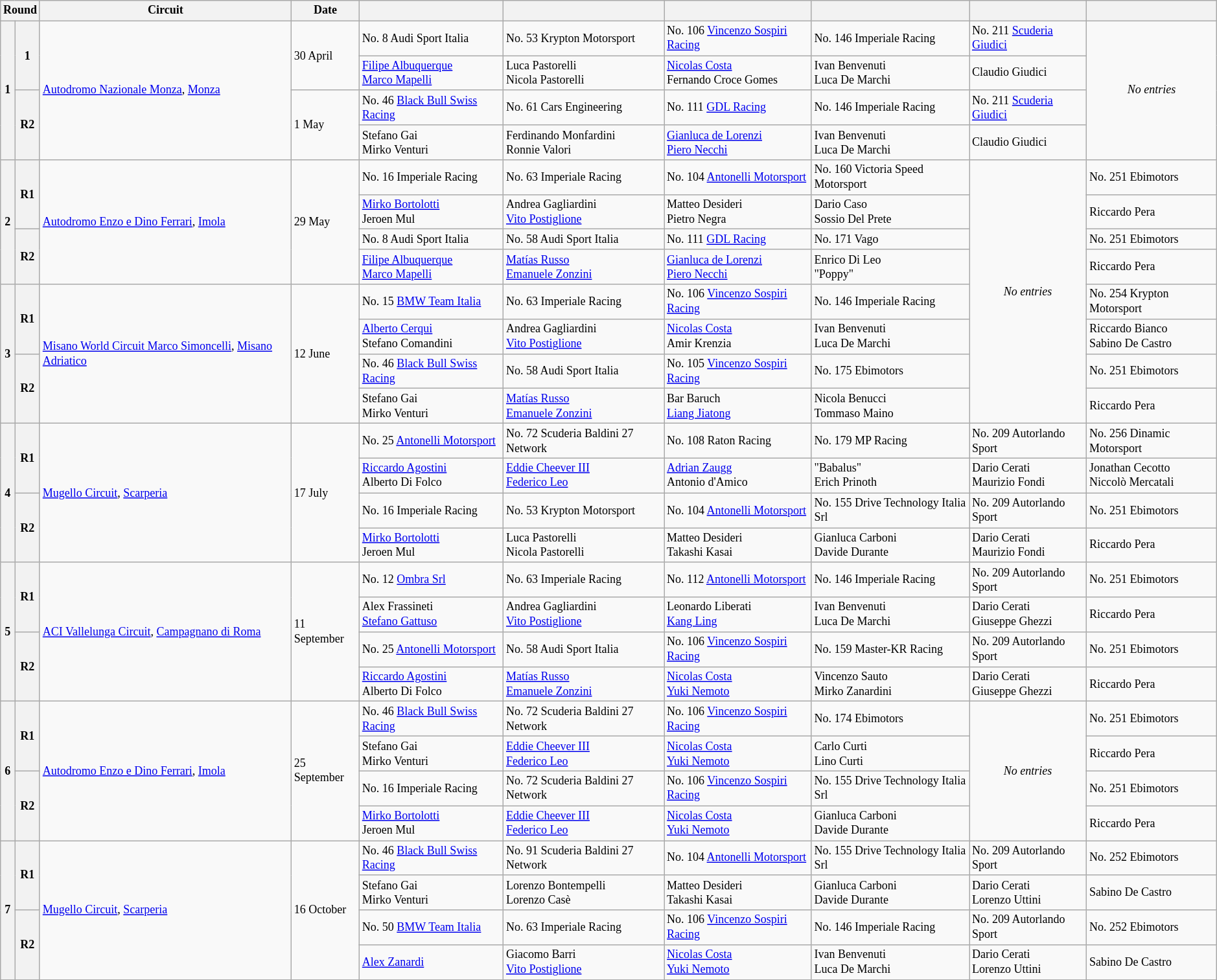<table class="wikitable" style="font-size: 75%;">
<tr>
<th colspan=2>Round</th>
<th>Circuit</th>
<th>Date</th>
<th></th>
<th></th>
<th></th>
<th></th>
<th></th>
<th></th>
</tr>
<tr>
<th rowspan=4>1</th>
<th rowspan=2>1</th>
<td rowspan=4><a href='#'>Autodromo Nazionale Monza</a>, <a href='#'>Monza</a></td>
<td rowspan=2>30 April</td>
<td> No. 8 Audi Sport Italia</td>
<td> No. 53 Krypton Motorsport</td>
<td> No. 106 <a href='#'>Vincenzo Sospiri Racing</a></td>
<td> No. 146 Imperiale Racing</td>
<td> No. 211 <a href='#'>Scuderia Giudici</a></td>
<td rowspan=4 align=center><em>No entries</em></td>
</tr>
<tr>
<td> <a href='#'>Filipe Albuquerque</a><br> <a href='#'>Marco Mapelli</a></td>
<td> Luca Pastorelli<br> Nicola Pastorelli</td>
<td> <a href='#'>Nicolas Costa</a><br> Fernando Croce Gomes</td>
<td> Ivan Benvenuti<br> Luca De Marchi</td>
<td> Claudio Giudici</td>
</tr>
<tr>
<th rowspan=2>R2</th>
<td rowspan=2>1 May</td>
<td> No. 46 <a href='#'>Black Bull Swiss Racing</a></td>
<td> No. 61 Cars Engineering</td>
<td> No. 111 <a href='#'>GDL Racing</a></td>
<td> No. 146 Imperiale Racing</td>
<td> No. 211 <a href='#'>Scuderia Giudici</a></td>
</tr>
<tr>
<td> Stefano Gai<br> Mirko Venturi</td>
<td> Ferdinando Monfardini<br> Ronnie Valori</td>
<td> <a href='#'>Gianluca de Lorenzi</a><br> <a href='#'>Piero Necchi</a></td>
<td> Ivan Benvenuti<br> Luca De Marchi</td>
<td> Claudio Giudici</td>
</tr>
<tr>
<th rowspan=4>2</th>
<th rowspan=2>R1</th>
<td rowspan=4><a href='#'>Autodromo Enzo e Dino Ferrari</a>, <a href='#'>Imola</a></td>
<td rowspan=4>29 May</td>
<td> No. 16 Imperiale Racing</td>
<td> No. 63 Imperiale Racing</td>
<td> No. 104 <a href='#'>Antonelli Motorsport</a></td>
<td> No. 160 Victoria Speed Motorsport</td>
<td rowspan=8 align=center><em>No entries</em></td>
<td> No. 251 Ebimotors</td>
</tr>
<tr>
<td> <a href='#'>Mirko Bortolotti</a><br> Jeroen Mul</td>
<td> Andrea Gagliardini<br> <a href='#'>Vito Postiglione</a></td>
<td> Matteo Desideri<br> Pietro Negra</td>
<td> Dario Caso<br> Sossio Del Prete</td>
<td> Riccardo Pera</td>
</tr>
<tr>
<th rowspan=2>R2</th>
<td> No. 8 Audi Sport Italia</td>
<td> No. 58 Audi Sport Italia</td>
<td> No. 111 <a href='#'>GDL Racing</a></td>
<td> No. 171 Vago</td>
<td> No. 251 Ebimotors</td>
</tr>
<tr>
<td> <a href='#'>Filipe Albuquerque</a><br> <a href='#'>Marco Mapelli</a></td>
<td> <a href='#'>Matías Russo</a><br> <a href='#'>Emanuele Zonzini</a></td>
<td> <a href='#'>Gianluca de Lorenzi</a><br> <a href='#'>Piero Necchi</a></td>
<td> Enrico Di Leo<br> "Poppy"</td>
<td> Riccardo Pera</td>
</tr>
<tr>
<th rowspan=4>3</th>
<th rowspan=2>R1</th>
<td rowspan=4><a href='#'>Misano World Circuit Marco Simoncelli</a>, <a href='#'>Misano Adriatico</a></td>
<td rowspan=4>12 June</td>
<td> No. 15 <a href='#'>BMW Team Italia</a></td>
<td> No. 63 Imperiale Racing</td>
<td> No. 106 <a href='#'>Vincenzo Sospiri Racing</a></td>
<td> No. 146 Imperiale Racing</td>
<td> No. 254 Krypton Motorsport</td>
</tr>
<tr>
<td> <a href='#'>Alberto Cerqui</a><br> Stefano Comandini</td>
<td> Andrea Gagliardini<br> <a href='#'>Vito Postiglione</a></td>
<td> <a href='#'>Nicolas Costa</a><br> Amir Krenzia</td>
<td> Ivan Benvenuti<br> Luca De Marchi</td>
<td> Riccardo Bianco<br> Sabino De Castro</td>
</tr>
<tr>
<th rowspan=2>R2</th>
<td> No. 46 <a href='#'>Black Bull Swiss Racing</a></td>
<td> No. 58 Audi Sport Italia</td>
<td> No. 105 <a href='#'>Vincenzo Sospiri Racing</a></td>
<td> No. 175 Ebimotors</td>
<td> No. 251 Ebimotors</td>
</tr>
<tr>
<td> Stefano Gai<br> Mirko Venturi</td>
<td> <a href='#'>Matías Russo</a><br> <a href='#'>Emanuele Zonzini</a></td>
<td> Bar Baruch<br> <a href='#'>Liang Jiatong</a></td>
<td> Nicola Benucci<br> Tommaso Maino</td>
<td> Riccardo Pera</td>
</tr>
<tr>
<th rowspan=4>4</th>
<th rowspan=2>R1</th>
<td rowspan=4><a href='#'>Mugello Circuit</a>, <a href='#'>Scarperia</a></td>
<td rowspan=4>17 July</td>
<td> No. 25 <a href='#'>Antonelli Motorsport</a></td>
<td> No. 72 Scuderia Baldini 27 Network</td>
<td> No. 108 Raton Racing</td>
<td> No. 179 MP Racing</td>
<td> No. 209 Autorlando Sport</td>
<td> No. 256 Dinamic Motorsport</td>
</tr>
<tr>
<td> <a href='#'>Riccardo Agostini</a><br> Alberto Di Folco</td>
<td> <a href='#'>Eddie Cheever III</a><br> <a href='#'>Federico Leo</a></td>
<td> <a href='#'>Adrian Zaugg</a><br> Antonio d'Amico</td>
<td> "Babalus"<br> Erich Prinoth</td>
<td> Dario Cerati<br> Maurizio Fondi</td>
<td> Jonathan Cecotto<br> Niccolò Mercatali</td>
</tr>
<tr>
<th rowspan=2>R2</th>
<td> No. 16 Imperiale Racing</td>
<td> No. 53 Krypton Motorsport</td>
<td> No. 104 <a href='#'>Antonelli Motorsport</a></td>
<td> No. 155 Drive Technology Italia Srl</td>
<td> No. 209 Autorlando Sport</td>
<td> No. 251 Ebimotors</td>
</tr>
<tr>
<td> <a href='#'>Mirko Bortolotti</a><br> Jeroen Mul</td>
<td> Luca Pastorelli<br> Nicola Pastorelli</td>
<td> Matteo Desideri<br> Takashi Kasai</td>
<td> Gianluca Carboni<br> Davide Durante</td>
<td> Dario Cerati<br> Maurizio Fondi</td>
<td> Riccardo Pera</td>
</tr>
<tr>
<th rowspan=4>5</th>
<th rowspan=2>R1</th>
<td rowspan=4><a href='#'>ACI Vallelunga Circuit</a>, <a href='#'>Campagnano di Roma</a></td>
<td rowspan=4>11 September</td>
<td> No. 12 <a href='#'>Ombra Srl</a></td>
<td> No. 63 Imperiale Racing</td>
<td> No. 112 <a href='#'>Antonelli Motorsport</a></td>
<td> No. 146 Imperiale Racing</td>
<td> No. 209 Autorlando Sport</td>
<td> No. 251 Ebimotors</td>
</tr>
<tr>
<td> Alex Frassineti<br> <a href='#'>Stefano Gattuso</a></td>
<td> Andrea Gagliardini<br> <a href='#'>Vito Postiglione</a></td>
<td> Leonardo Liberati<br> <a href='#'>Kang Ling</a></td>
<td> Ivan Benvenuti<br> Luca De Marchi</td>
<td> Dario Cerati<br> Giuseppe Ghezzi</td>
<td> Riccardo Pera</td>
</tr>
<tr>
<th rowspan=2>R2</th>
<td> No. 25 <a href='#'>Antonelli Motorsport</a></td>
<td> No. 58 Audi Sport Italia</td>
<td> No. 106 <a href='#'>Vincenzo Sospiri Racing</a></td>
<td> No. 159 Master-KR Racing</td>
<td> No. 209 Autorlando Sport</td>
<td> No. 251 Ebimotors</td>
</tr>
<tr>
<td> <a href='#'>Riccardo Agostini</a><br> Alberto Di Folco</td>
<td> <a href='#'>Matías Russo</a><br> <a href='#'>Emanuele Zonzini</a></td>
<td> <a href='#'>Nicolas Costa</a><br> <a href='#'>Yuki Nemoto</a></td>
<td> Vincenzo Sauto<br> Mirko Zanardini</td>
<td> Dario Cerati<br> Giuseppe Ghezzi</td>
<td> Riccardo Pera</td>
</tr>
<tr>
<th rowspan=4>6</th>
<th rowspan=2>R1</th>
<td rowspan=4><a href='#'>Autodromo Enzo e Dino Ferrari</a>, <a href='#'>Imola</a></td>
<td rowspan=4>25 September</td>
<td> No. 46 <a href='#'>Black Bull Swiss Racing</a></td>
<td> No. 72 Scuderia Baldini 27 Network</td>
<td> No. 106 <a href='#'>Vincenzo Sospiri Racing</a></td>
<td> No. 174 Ebimotors</td>
<td rowspan=4 align=center><em>No entries</em></td>
<td> No. 251 Ebimotors</td>
</tr>
<tr>
<td> Stefano Gai<br> Mirko Venturi</td>
<td> <a href='#'>Eddie Cheever III</a><br> <a href='#'>Federico Leo</a></td>
<td> <a href='#'>Nicolas Costa</a><br> <a href='#'>Yuki Nemoto</a></td>
<td> Carlo Curti<br> Lino Curti</td>
<td> Riccardo Pera</td>
</tr>
<tr>
<th rowspan=2>R2</th>
<td> No. 16 Imperiale Racing</td>
<td> No. 72 Scuderia Baldini 27 Network</td>
<td> No. 106 <a href='#'>Vincenzo Sospiri Racing</a></td>
<td> No. 155 Drive Technology Italia Srl</td>
<td> No. 251 Ebimotors</td>
</tr>
<tr>
<td> <a href='#'>Mirko Bortolotti</a><br> Jeroen Mul</td>
<td> <a href='#'>Eddie Cheever III</a><br> <a href='#'>Federico Leo</a></td>
<td> <a href='#'>Nicolas Costa</a><br> <a href='#'>Yuki Nemoto</a></td>
<td> Gianluca Carboni<br> Davide Durante</td>
<td> Riccardo Pera</td>
</tr>
<tr>
<th rowspan=4>7</th>
<th rowspan=2>R1</th>
<td rowspan=4><a href='#'>Mugello Circuit</a>, <a href='#'>Scarperia</a></td>
<td rowspan=4>16 October</td>
<td> No. 46 <a href='#'>Black Bull Swiss Racing</a></td>
<td> No. 91 Scuderia Baldini 27 Network</td>
<td> No. 104 <a href='#'>Antonelli Motorsport</a></td>
<td> No. 155 Drive Technology Italia Srl</td>
<td> No. 209 Autorlando Sport</td>
<td> No. 252 Ebimotors</td>
</tr>
<tr>
<td> Stefano Gai<br> Mirko Venturi</td>
<td> Lorenzo Bontempelli<br> Lorenzo Casè</td>
<td> Matteo Desideri<br> Takashi Kasai</td>
<td> Gianluca Carboni<br> Davide Durante</td>
<td> Dario Cerati<br> Lorenzo Uttini</td>
<td> Sabino De Castro</td>
</tr>
<tr>
<th rowspan=2>R2</th>
<td> No. 50 <a href='#'>BMW Team Italia</a></td>
<td> No. 63 Imperiale Racing</td>
<td> No. 106 <a href='#'>Vincenzo Sospiri Racing</a></td>
<td> No. 146 Imperiale Racing</td>
<td> No. 209 Autorlando Sport</td>
<td> No. 252 Ebimotors</td>
</tr>
<tr>
<td> <a href='#'>Alex Zanardi</a></td>
<td> Giacomo Barri<br> <a href='#'>Vito Postiglione</a></td>
<td> <a href='#'>Nicolas Costa</a><br> <a href='#'>Yuki Nemoto</a></td>
<td> Ivan Benvenuti<br> Luca De Marchi</td>
<td> Dario Cerati<br> Lorenzo Uttini</td>
<td> Sabino De Castro</td>
</tr>
</table>
